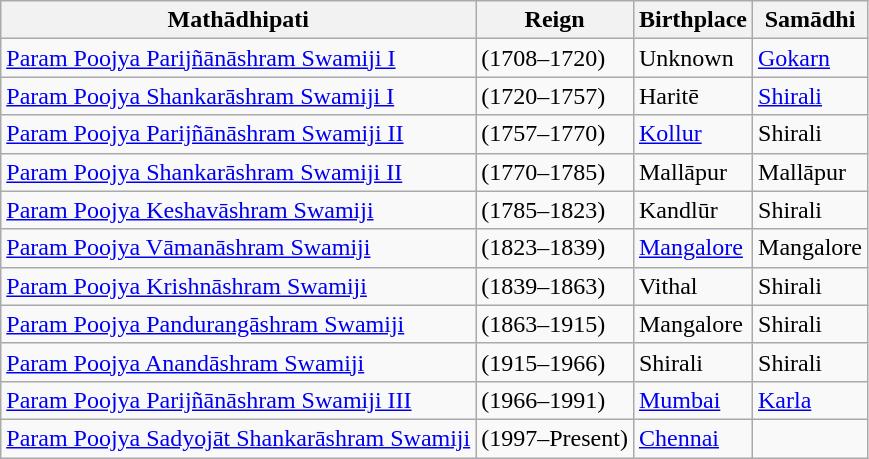<table class="wikitable">
<tr>
<th>Mathādhipati</th>
<th>Reign</th>
<th>Birthplace</th>
<th>Samādhi</th>
</tr>
<tr>
<td><a href='#'>Param Poojya Parijñānāshram Swamiji I</a></td>
<td>(1708–1720)</td>
<td>Unknown</td>
<td><a href='#'>Gokarn</a></td>
</tr>
<tr>
<td><a href='#'>Param Poojya Shankarāshram Swamiji I</a></td>
<td>(1720–1757)</td>
<td>Haritē</td>
<td><a href='#'>Shirali</a></td>
</tr>
<tr>
<td><a href='#'>Param Poojya Parijñānāshram Swamiji II</a></td>
<td>(1757–1770)</td>
<td><a href='#'>Kollur</a></td>
<td>Shirali</td>
</tr>
<tr>
<td><a href='#'>Param Poojya Shankarāshram Swamiji II</a></td>
<td>(1770–1785)</td>
<td>Mallāpur</td>
<td>Mallāpur</td>
</tr>
<tr>
<td><a href='#'>Param Poojya Keshavāshram Swamiji</a></td>
<td>(1785–1823)</td>
<td>Kandlūr</td>
<td>Shirali</td>
</tr>
<tr>
<td><a href='#'>Param Poojya Vāmanāshram Swamiji</a></td>
<td>(1823–1839)</td>
<td><a href='#'>Mangalore</a></td>
<td>Mangalore</td>
</tr>
<tr>
<td><a href='#'>Param Poojya Krishnāshram Swamiji</a></td>
<td>(1839–1863)</td>
<td>Vithal</td>
<td>Shirali</td>
</tr>
<tr>
<td><a href='#'>Param Poojya Pandurangāshram Swamiji</a></td>
<td>(1863–1915)</td>
<td>Mangalore</td>
<td>Shirali</td>
</tr>
<tr>
<td><a href='#'>Param Poojya Anandāshram Swamiji</a></td>
<td>(1915–1966)</td>
<td>Shirali</td>
<td>Shirali</td>
</tr>
<tr>
<td><a href='#'>Param Poojya Parijñānāshram Swamiji III</a></td>
<td>(1966–1991)</td>
<td><a href='#'>Mumbai</a></td>
<td><a href='#'>Karla</a></td>
</tr>
<tr>
<td><a href='#'>Param Poojya Sadyojāt Shankarāshram Swamiji</a></td>
<td>(1997–Present)</td>
<td><a href='#'>Chennai</a></td>
<td></td>
</tr>
</table>
